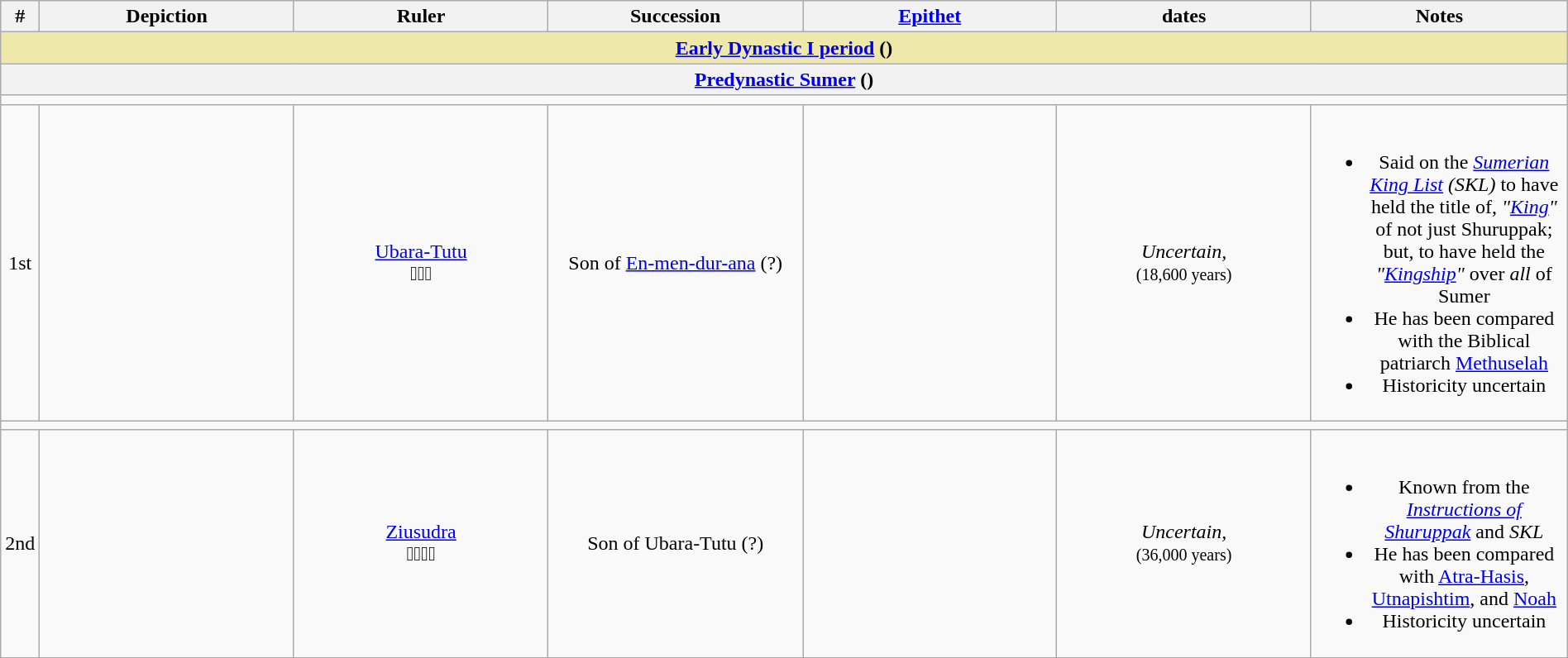<table class="wikitable"border="1"style="width:100%;text-align:center">
<tr>
<th width="1%">#</th>
<th width="16.5%">Depiction</th>
<th width="16.5%">Ruler</th>
<th width="16.5%">Succession</th>
<th width="16.5%"><a href='#'>Epithet</a></th>
<th width="16.5%"> dates</th>
<th width="16.5%">Notes</th>
</tr>
<tr>
<td colspan="7"align="center"style="background-color:palegoldenrod"><strong><a href='#'>Early Dynastic I period</a> ()</strong></td>
</tr>
<tr>
<th colspan="7"><a href='#'>Predynastic Sumer</a> ()</th>
</tr>
<tr>
<td colspan="7"align="left"></td>
</tr>
<tr>
<td>1st</td>
<td></td>
<td><a href='#'>Ubara-Tutu</a><br>𒂬𒁺𒁺</td>
<td>Son of <a href='#'>En-men-dur-ana</a> (?)</td>
<td></td>
<td><em>Uncertain,</em> <br><small>(18,600 years)</small></td>
<td><br><ul><li>Said on the <em><a href='#'>Sumerian King List</a> (SKL)</em> to have held the title of, <em>"<a href='#'>King</a>"</em> of not just Shuruppak; but, to have held the <em>"<a href='#'>Kingship</a>"</em> over <em>all</em> of Sumer</li><li>He has been compared with the Biblical patriarch <a href='#'>Methuselah</a></li><li>Historicity uncertain</li></ul></td>
</tr>
<tr>
<td colspan="7"align="left"></td>
</tr>
<tr>
<td>2nd</td>
<td></td>
<td><a href='#'>Ziusudra</a><br>𒍣𒌓𒋤𒁺</td>
<td>Son of Ubara-Tutu (?)</td>
<td></td>
<td><em>Uncertain,</em> <br><small>(36,000 years)</small></td>
<td><br><ul><li>Known from the <em><a href='#'>Instructions of Shuruppak</a></em> and <em>SKL</em></li><li>He has been compared with <a href='#'>Atra-Hasis</a>, <a href='#'>Utnapishtim</a>, and <a href='#'>Noah</a></li><li>Historicity uncertain</li></ul></td>
</tr>
</table>
